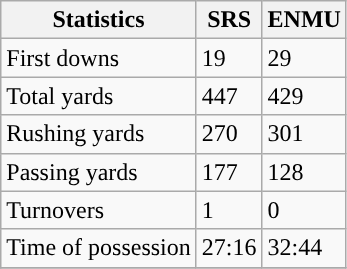<table class="wikitable">
<tr>
<th>Statistics</th>
<th>SRS</th>
<th>ENMU</th>
</tr>
<tr>
<td>First downs</td>
<td>19</td>
<td>29</td>
</tr>
<tr>
<td>Total yards</td>
<td>447</td>
<td>429</td>
</tr>
<tr>
<td>Rushing yards</td>
<td>270</td>
<td>301</td>
</tr>
<tr>
<td>Passing yards</td>
<td>177</td>
<td>128</td>
</tr>
<tr>
<td>Turnovers</td>
<td>1</td>
<td>0</td>
</tr>
<tr>
<td>Time of possession</td>
<td>27:16</td>
<td>32:44</td>
</tr>
<tr>
</tr>
</table>
